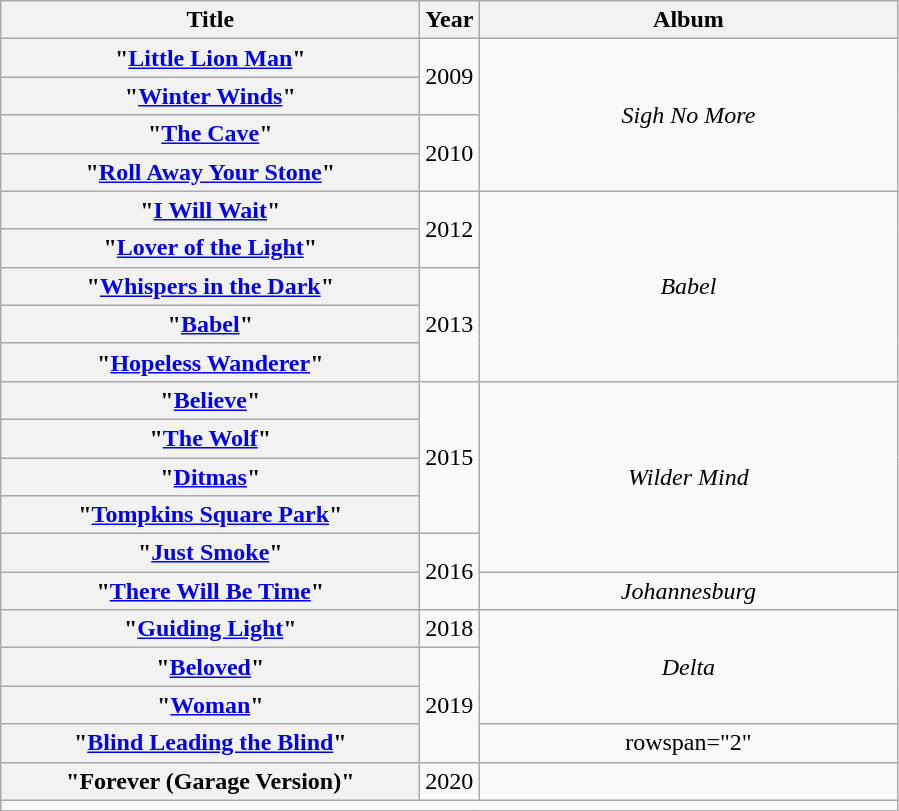<table class="wikitable plainrowheaders" style="text-align:center;">
<tr>
<th scope="col" style="width:17em;">Title</th>
<th scope="col" style="width:1em;">Year</th>
<th scope="col" style="width:17em;">Album</th>
</tr>
<tr>
<th scope="row">"<a href='#'>Little Lion Man</a>"</th>
<td rowspan="2">2009</td>
<td rowspan="4"><em>Sigh No More</em></td>
</tr>
<tr>
<th scope="row">"<a href='#'>Winter Winds</a>"</th>
</tr>
<tr>
<th scope="row">"<a href='#'>The Cave</a>"</th>
<td rowspan="2">2010</td>
</tr>
<tr>
<th scope="row">"<a href='#'>Roll Away Your Stone</a>"</th>
</tr>
<tr>
<th scope="row">"<a href='#'>I Will Wait</a>"</th>
<td rowspan="2">2012</td>
<td rowspan="5"><em>Babel</em></td>
</tr>
<tr>
<th scope="row">"<a href='#'>Lover of the Light</a>"</th>
</tr>
<tr>
<th scope="row">"<a href='#'>Whispers in the Dark</a>"</th>
<td rowspan="3">2013</td>
</tr>
<tr>
<th scope="row">"<a href='#'>Babel</a>"</th>
</tr>
<tr>
<th scope="row">"<a href='#'>Hopeless Wanderer</a>"</th>
</tr>
<tr>
<th scope="row">"<a href='#'>Believe</a>"</th>
<td rowspan="4">2015</td>
<td rowspan="5"><em>Wilder Mind</em></td>
</tr>
<tr>
<th scope="row">"<a href='#'>The Wolf</a>"</th>
</tr>
<tr>
<th scope="row">"<a href='#'>Ditmas</a>"</th>
</tr>
<tr>
<th scope="row">"<a href='#'>Tompkins Square Park</a>"</th>
</tr>
<tr>
<th scope="row">"<a href='#'>Just Smoke</a>"</th>
<td rowspan="2">2016</td>
</tr>
<tr>
<th scope="row">"<a href='#'>There Will Be Time</a>"<br></th>
<td><em>Johannesburg</em></td>
</tr>
<tr>
<th scope="row">"<a href='#'>Guiding Light</a>"</th>
<td>2018</td>
<td rowspan="3"><em>Delta</em></td>
</tr>
<tr>
<th scope="row">"<a href='#'>Beloved</a>"</th>
<td rowspan="3">2019</td>
</tr>
<tr>
<th scope="row">"<a href='#'>Woman</a>"</th>
</tr>
<tr>
<th scope="row">"<a href='#'>Blind Leading the Blind</a>"</th>
<td>rowspan="2" </td>
</tr>
<tr>
<th scope="row">"Forever (Garage Version)"</th>
<td>2020</td>
</tr>
<tr>
<td colspan="3" style="font-size:90%"></td>
</tr>
</table>
